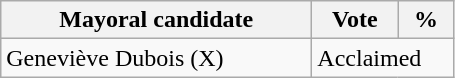<table class="wikitable">
<tr>
<th bgcolor="#DDDDFF" width="200px">Mayoral candidate</th>
<th bgcolor="#DDDDFF" width="50px">Vote</th>
<th bgcolor="#DDDDFF"  width="30px">%</th>
</tr>
<tr>
<td>Geneviève Dubois (X)</td>
<td colspan="2">Acclaimed</td>
</tr>
</table>
